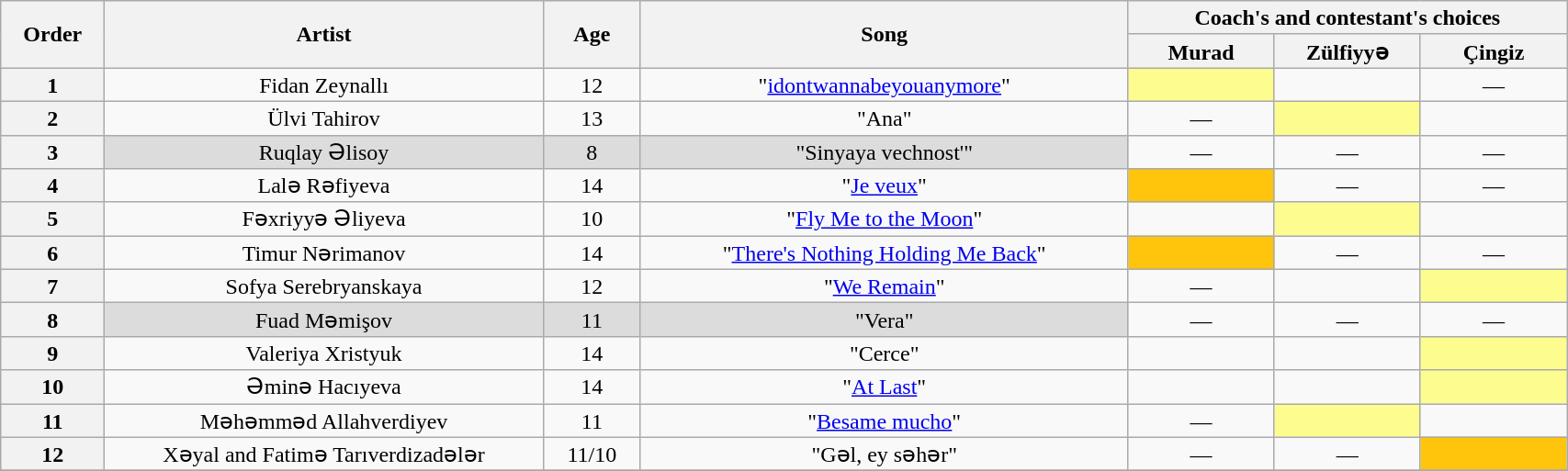<table class="wikitable" style="text-align:center; line-height:17px; width:90%;">
<tr>
<th scope="col" rowspan="2" style="width:04%;">Order</th>
<th scope="col" rowspan="2" style="width:18%;">Artist</th>
<th scope="col" rowspan="2" style="width:04%;">Age</th>
<th scope="col" rowspan="2" style="width:20%;">Song</th>
<th scope="col" colspan="3" style="width:27%;">Coach's and contestant's choices</th>
</tr>
<tr>
<th style="width:06%;">Murad</th>
<th style="width:06%;">Zülfiyyə</th>
<th style="width:06%;">Çingiz</th>
</tr>
<tr>
<th>1</th>
<td>Fidan Zeynallı</td>
<td>12</td>
<td>"<a href='#'>idontwannabeyouanymore</a>"</td>
<td style="background:#fdfc8f;"><strong></strong></td>
<td><strong></strong></td>
<td>—</td>
</tr>
<tr>
<th>2</th>
<td>Ülvi Tahirov</td>
<td>13</td>
<td>"Ana"</td>
<td>—</td>
<td style="background:#fdfc8f;"><strong></strong></td>
<td><strong></strong></td>
</tr>
<tr>
<th>3</th>
<td style="background:#DCDCDC;">Ruqlay Əlisoy</td>
<td style="background:#DCDCDC;">8</td>
<td style="background:#DCDCDC;">"Sinyaya vechnost'"</td>
<td>—</td>
<td>—</td>
<td>—</td>
</tr>
<tr>
<th>4</th>
<td>Lalə Rəfiyeva</td>
<td>14</td>
<td>"<a href='#'>Je veux</a>"</td>
<td style="background:#FFC40C;"><strong></strong></td>
<td>—</td>
<td>—</td>
</tr>
<tr>
<th>5</th>
<td>Fəxriyyə Əliyeva</td>
<td>10</td>
<td>"<a href='#'>Fly Me to the Moon</a>"</td>
<td><strong></strong></td>
<td style="background:#fdfc8f;"><strong></strong></td>
<td><strong></strong></td>
</tr>
<tr>
<th>6</th>
<td>Timur Nərimanov</td>
<td>14</td>
<td>"<a href='#'>There's Nothing Holding Me Back</a>"</td>
<td style="background:#FFC40C;"><strong></strong></td>
<td>—</td>
<td>—</td>
</tr>
<tr>
<th>7</th>
<td>Sofya Serebryanskaya</td>
<td>12</td>
<td>"<a href='#'>We Remain</a>"</td>
<td>—</td>
<td><strong></strong></td>
<td style="background:#fdfc8f;"><strong></strong></td>
</tr>
<tr>
<th>8</th>
<td style="background:#DCDCDC;">Fuad Məmişov</td>
<td style="background:#DCDCDC;">11</td>
<td style="background:#DCDCDC;">"Vera"</td>
<td>—</td>
<td>—</td>
<td>—</td>
</tr>
<tr>
<th>9</th>
<td>Valeriya Xristyuk</td>
<td>14</td>
<td>"Cerce"</td>
<td><strong></strong></td>
<td><strong></strong></td>
<td style="background:#fdfc8f;"><strong></strong></td>
</tr>
<tr>
<th>10</th>
<td>Əminə Hacıyeva</td>
<td>14</td>
<td>"<a href='#'>At Last</a>"</td>
<td><strong></strong></td>
<td><strong></strong></td>
<td style="background:#fdfc8f;"><strong></strong></td>
</tr>
<tr>
<th>11</th>
<td>Məhəmməd Allahverdiyev</td>
<td>11</td>
<td>"<a href='#'>Besame mucho</a>"</td>
<td>—</td>
<td style="background:#fdfc8f;"><strong></strong></td>
<td><strong></strong></td>
</tr>
<tr>
<th>12</th>
<td>Xəyal and Fatimə Tarıverdizadələr</td>
<td>11/10</td>
<td>"Gəl, ey səhər"</td>
<td>—</td>
<td>—</td>
<td style="background:#FFC40C;"><strong></strong></td>
</tr>
<tr>
</tr>
</table>
